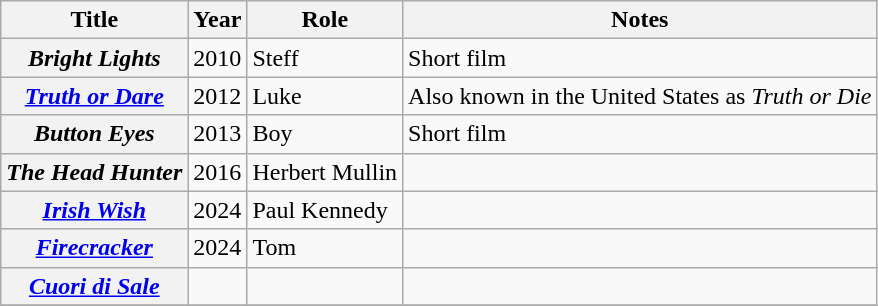<table class="wikitable sortable plainrowheaders">
<tr>
<th>Title</th>
<th>Year</th>
<th>Role</th>
<th class="unsortable">Notes</th>
</tr>
<tr>
<th scope="row"><em>Bright Lights</em></th>
<td align="center">2010</td>
<td>Steff</td>
<td>Short film</td>
</tr>
<tr>
<th scope="row"><em><a href='#'>Truth or Dare</a></em></th>
<td align="center">2012</td>
<td>Luke</td>
<td>Also known in the United States as <em>Truth or Die</em></td>
</tr>
<tr>
<th scope="row"><em>Button Eyes</em></th>
<td align="center">2013</td>
<td>Boy</td>
<td>Short film</td>
</tr>
<tr>
<th scope="row"><em> The Head Hunter </em></th>
<td align="center">2016</td>
<td>Herbert Mullin</td>
<td></td>
</tr>
<tr>
<th scope="row"><em><a href='#'>Irish Wish</a></em></th>
<td align="center">2024</td>
<td>Paul Kennedy</td>
<td></td>
</tr>
<tr>
<th scope="row"><em><a href='#'>Firecracker</a></em></th>
<td align="center">2024</td>
<td>Tom</td>
<td></td>
</tr>
<tr>
<th scope="row"><em><a href='#'>Cuori di Sale</a></em></th>
<td align="center"></td>
<td></td>
<td></td>
</tr>
<tr>
</tr>
</table>
